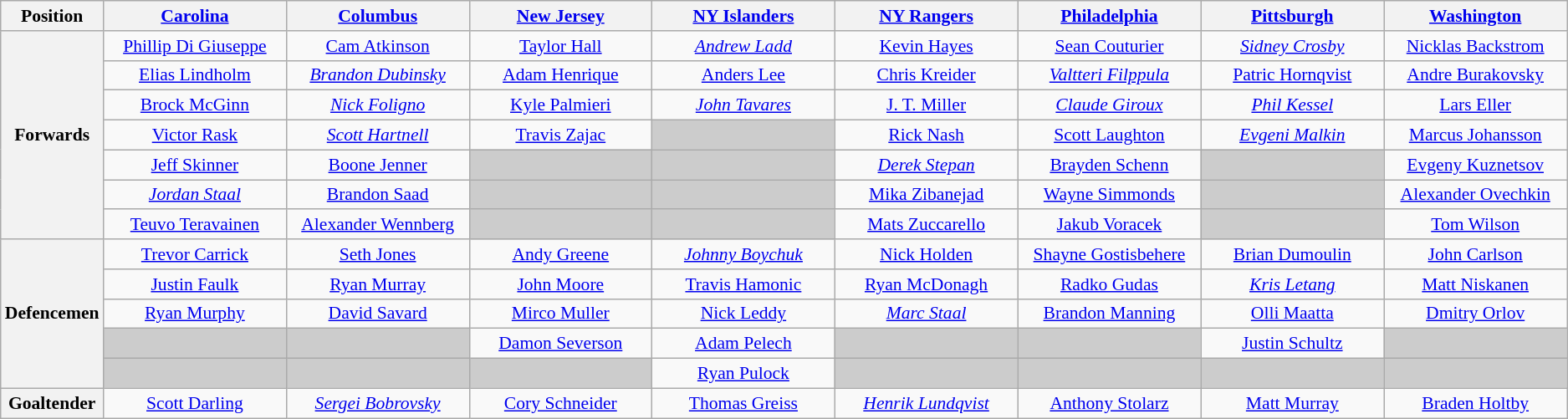<table class="wikitable" style="font-size:90%;text-align:center;">
<tr>
<th scope=col>Position</th>
<th scope=col width="140"><a href='#'>Carolina</a></th>
<th scope=col width="140"><a href='#'>Columbus</a></th>
<th scope=col width="140"><a href='#'>New Jersey</a></th>
<th scope=col width="140"><a href='#'>NY Islanders</a></th>
<th scope=col width="140"><a href='#'>NY Rangers</a></th>
<th scope=col width="140"><a href='#'>Philadelphia</a></th>
<th scope=col width="140"><a href='#'>Pittsburgh</a></th>
<th scope=col width="140"><a href='#'>Washington</a></th>
</tr>
<tr>
<th scope="row" rowspan="7">Forwards</th>
<td><a href='#'>Phillip Di Giuseppe</a></td>
<td><a href='#'>Cam Atkinson</a></td>
<td><a href='#'>Taylor Hall</a></td>
<td><em><a href='#'>Andrew Ladd</a></em></td>
<td><a href='#'>Kevin Hayes</a></td>
<td><a href='#'>Sean Couturier</a></td>
<td><em><a href='#'>Sidney Crosby</a></em></td>
<td><a href='#'>Nicklas Backstrom</a></td>
</tr>
<tr>
<td><a href='#'>Elias Lindholm</a></td>
<td><em><a href='#'>Brandon Dubinsky</a></em></td>
<td><a href='#'>Adam Henrique</a></td>
<td><a href='#'>Anders Lee</a></td>
<td><a href='#'>Chris Kreider</a></td>
<td><em><a href='#'>Valtteri Filppula</a></em></td>
<td><a href='#'>Patric Hornqvist</a></td>
<td><a href='#'>Andre Burakovsky</a></td>
</tr>
<tr>
<td><a href='#'>Brock McGinn</a></td>
<td><em><a href='#'>Nick Foligno</a></em></td>
<td><a href='#'>Kyle Palmieri</a></td>
<td><em><a href='#'>John Tavares</a></em></td>
<td><a href='#'>J. T. Miller</a></td>
<td><em><a href='#'>Claude Giroux</a></em></td>
<td><em><a href='#'>Phil Kessel</a></em></td>
<td><a href='#'>Lars Eller</a></td>
</tr>
<tr>
<td><a href='#'>Victor Rask</a></td>
<td><em><a href='#'>Scott Hartnell</a></em></td>
<td><a href='#'>Travis Zajac</a></td>
<td style="background-color:#CCCCCC"></td>
<td><a href='#'>Rick Nash</a></td>
<td><a href='#'>Scott Laughton</a></td>
<td><em><a href='#'>Evgeni Malkin</a></em></td>
<td><a href='#'>Marcus Johansson</a></td>
</tr>
<tr>
<td><a href='#'>Jeff Skinner</a></td>
<td><a href='#'>Boone Jenner</a></td>
<td style="background-color:#CCCCCC"></td>
<td style="background-color:#CCCCCC"></td>
<td><em><a href='#'>Derek Stepan</a></em></td>
<td><a href='#'>Brayden Schenn</a></td>
<td style="background-color:#CCCCCC"></td>
<td><a href='#'>Evgeny Kuznetsov</a></td>
</tr>
<tr>
<td><em><a href='#'>Jordan Staal</a></em></td>
<td><a href='#'>Brandon Saad</a></td>
<td style="background-color:#CCCCCC"></td>
<td style="background-color:#CCCCCC"></td>
<td><a href='#'>Mika Zibanejad</a></td>
<td><a href='#'>Wayne Simmonds</a></td>
<td style="background-color:#CCCCCC"></td>
<td><a href='#'>Alexander Ovechkin</a></td>
</tr>
<tr>
<td><a href='#'>Teuvo Teravainen</a></td>
<td><a href='#'>Alexander Wennberg</a></td>
<td style="background-color:#CCCCCC"></td>
<td style="background-color:#CCCCCC"></td>
<td><a href='#'>Mats Zuccarello</a></td>
<td><a href='#'>Jakub Voracek</a></td>
<td style="background-color:#CCCCCC"></td>
<td><a href='#'>Tom Wilson</a></td>
</tr>
<tr>
<th scope="row" rowspan="5">Defencemen</th>
<td><a href='#'>Trevor Carrick</a></td>
<td><a href='#'>Seth Jones</a></td>
<td><a href='#'>Andy Greene</a></td>
<td><em><a href='#'>Johnny Boychuk</a></em></td>
<td><a href='#'>Nick Holden</a></td>
<td><a href='#'>Shayne Gostisbehere</a></td>
<td><a href='#'>Brian Dumoulin</a></td>
<td><a href='#'>John Carlson</a></td>
</tr>
<tr>
<td><a href='#'>Justin Faulk</a></td>
<td><a href='#'>Ryan Murray</a></td>
<td><a href='#'>John Moore</a></td>
<td><a href='#'>Travis Hamonic</a></td>
<td><a href='#'>Ryan McDonagh</a></td>
<td><a href='#'>Radko Gudas</a></td>
<td><em><a href='#'>Kris Letang</a></em></td>
<td><a href='#'>Matt Niskanen</a></td>
</tr>
<tr>
<td><a href='#'>Ryan Murphy</a></td>
<td><a href='#'>David Savard</a></td>
<td><a href='#'>Mirco Muller</a></td>
<td><a href='#'>Nick Leddy</a></td>
<td><em><a href='#'>Marc Staal</a></em></td>
<td><a href='#'>Brandon Manning</a></td>
<td><a href='#'>Olli Maatta</a></td>
<td><a href='#'>Dmitry Orlov</a></td>
</tr>
<tr>
<td style="background-color:#CCCCCC"></td>
<td style="background-color:#CCCCCC"></td>
<td><a href='#'>Damon Severson</a></td>
<td><a href='#'>Adam Pelech</a></td>
<td style="background-color:#CCCCCC"></td>
<td style="background-color:#CCCCCC"></td>
<td><a href='#'>Justin Schultz</a></td>
<td style="background-color:#CCCCCC"></td>
</tr>
<tr>
<td style="background-color:#CCCCCC"></td>
<td style="background-color:#CCCCCC"></td>
<td style="background-color:#CCCCCC"></td>
<td><a href='#'>Ryan Pulock</a></td>
<td style="background-color:#CCCCCC"></td>
<td style="background-color:#CCCCCC"></td>
<td style="background-color:#CCCCCC"></td>
<td style="background-color:#CCCCCC"></td>
</tr>
<tr>
<th scope="row">Goaltender</th>
<td><a href='#'>Scott Darling</a></td>
<td><em><a href='#'>Sergei Bobrovsky</a></em></td>
<td><a href='#'>Cory Schneider</a></td>
<td><a href='#'>Thomas Greiss</a></td>
<td><em><a href='#'>Henrik Lundqvist</a></em></td>
<td><a href='#'>Anthony Stolarz</a></td>
<td><a href='#'>Matt Murray</a></td>
<td><a href='#'>Braden Holtby</a></td>
</tr>
</table>
